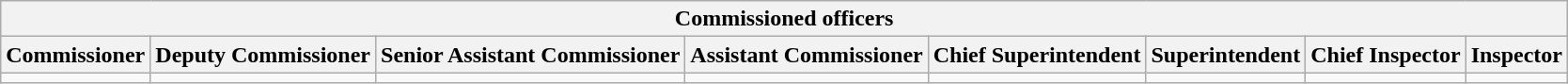<table class="wikitable">
<tr>
<th colspan="8">Commissioned officers</th>
</tr>
<tr style="text-align:center;">
<th>Commissioner</th>
<th>Deputy Commissioner</th>
<th>Senior Assistant Commissioner</th>
<th>Assistant Commissioner</th>
<th>Chief Superintendent</th>
<th>Superintendent</th>
<th>Chief Inspector</th>
<th>Inspector</th>
</tr>
<tr style="text-align:center;">
<td></td>
<td></td>
<td></td>
<td></td>
<td></td>
<td></td>
<td></td>
<td></td>
</tr>
</table>
